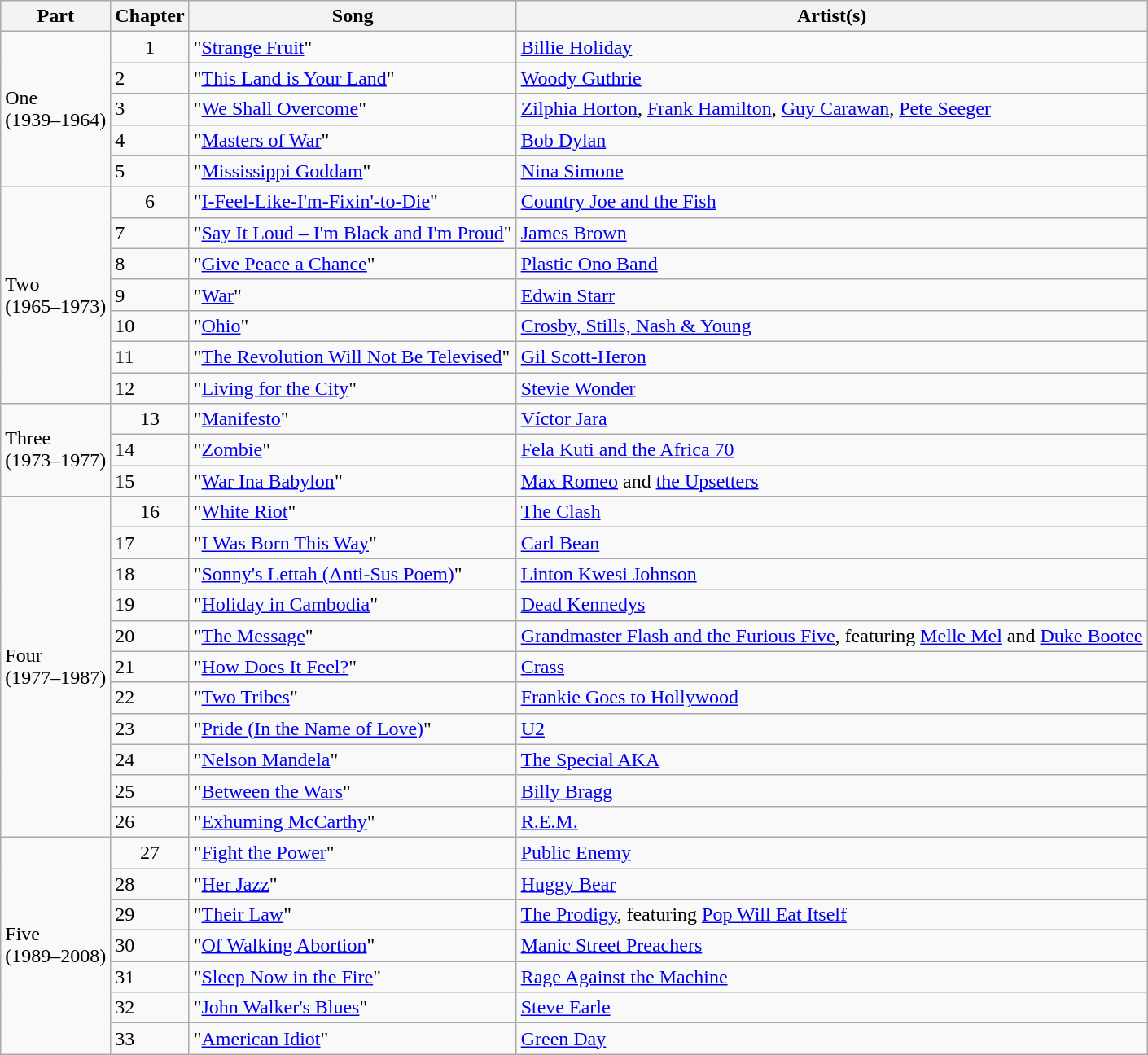<table class="wikitable defaultleft col0center col1center">
<tr>
<th>Part</th>
<th>Chapter</th>
<th>Song</th>
<th>Artist(s)</th>
</tr>
<tr>
<td rowspan="5">One<br>(1939–1964)</td>
<td style="text-align: center;">1</td>
<td>"<a href='#'>Strange Fruit</a>"</td>
<td><a href='#'>Billie Holiday</a></td>
</tr>
<tr>
<td>2</td>
<td>"<a href='#'>This Land is Your Land</a>"</td>
<td><a href='#'>Woody Guthrie</a></td>
</tr>
<tr>
<td>3</td>
<td>"<a href='#'>We Shall Overcome</a>"</td>
<td><a href='#'>Zilphia Horton</a>, <a href='#'>Frank Hamilton</a>, <a href='#'>Guy Carawan</a>, <a href='#'>Pete Seeger</a></td>
</tr>
<tr>
<td>4</td>
<td>"<a href='#'>Masters of War</a>"</td>
<td><a href='#'>Bob Dylan</a></td>
</tr>
<tr>
<td>5</td>
<td>"<a href='#'>Mississippi Goddam</a>"</td>
<td><a href='#'>Nina Simone</a></td>
</tr>
<tr>
<td rowspan="7">Two<br>(1965–1973)</td>
<td style="text-align: center;">6</td>
<td>"<a href='#'>I-Feel-Like-I'm-Fixin'-to-Die</a>"</td>
<td><a href='#'>Country Joe and the Fish</a></td>
</tr>
<tr>
<td>7</td>
<td>"<a href='#'>Say It Loud – I'm Black and I'm Proud</a>"</td>
<td><a href='#'>James Brown</a></td>
</tr>
<tr>
<td>8</td>
<td>"<a href='#'>Give Peace a Chance</a>"</td>
<td><a href='#'>Plastic Ono Band</a></td>
</tr>
<tr>
<td>9</td>
<td>"<a href='#'>War</a>"</td>
<td><a href='#'>Edwin Starr</a></td>
</tr>
<tr>
<td>10</td>
<td>"<a href='#'>Ohio</a>"</td>
<td><a href='#'>Crosby, Stills, Nash & Young</a></td>
</tr>
<tr>
<td>11</td>
<td>"<a href='#'>The Revolution Will Not Be Televised</a>"</td>
<td><a href='#'>Gil Scott-Heron</a></td>
</tr>
<tr>
<td>12</td>
<td>"<a href='#'>Living for the City</a>"</td>
<td><a href='#'>Stevie Wonder</a></td>
</tr>
<tr>
<td rowspan="3">Three<br>(1973–1977)</td>
<td style="text-align: center;">13</td>
<td>"<a href='#'>Manifesto</a>"</td>
<td><a href='#'>Víctor Jara</a></td>
</tr>
<tr>
<td>14</td>
<td>"<a href='#'>Zombie</a>"</td>
<td><a href='#'>Fela Kuti and the Africa 70</a></td>
</tr>
<tr>
<td>15</td>
<td>"<a href='#'>War Ina Babylon</a>"</td>
<td><a href='#'>Max Romeo</a> and <a href='#'>the Upsetters</a></td>
</tr>
<tr>
<td rowspan="11">Four<br>(1977–1987)</td>
<td style="text-align: center;">16</td>
<td>"<a href='#'>White Riot</a>"</td>
<td><a href='#'>The Clash</a></td>
</tr>
<tr>
<td>17</td>
<td>"<a href='#'>I Was Born This Way</a>"</td>
<td><a href='#'>Carl Bean</a></td>
</tr>
<tr>
<td>18</td>
<td>"<a href='#'>Sonny's Lettah (Anti-Sus Poem)</a>"</td>
<td><a href='#'>Linton Kwesi Johnson</a></td>
</tr>
<tr>
<td>19</td>
<td>"<a href='#'>Holiday in Cambodia</a>"</td>
<td><a href='#'>Dead Kennedys</a></td>
</tr>
<tr>
<td>20</td>
<td>"<a href='#'>The Message</a>"</td>
<td><a href='#'>Grandmaster Flash and the Furious Five</a>, featuring <a href='#'>Melle Mel</a> and <a href='#'>Duke Bootee</a></td>
</tr>
<tr>
<td>21</td>
<td>"<a href='#'>How Does It Feel?</a>"</td>
<td><a href='#'>Crass</a></td>
</tr>
<tr>
<td>22</td>
<td>"<a href='#'>Two Tribes</a>"</td>
<td><a href='#'>Frankie Goes to Hollywood</a></td>
</tr>
<tr>
<td>23</td>
<td>"<a href='#'>Pride (In the Name of Love)</a>"</td>
<td><a href='#'>U2</a></td>
</tr>
<tr>
<td>24</td>
<td>"<a href='#'>Nelson Mandela</a>"</td>
<td><a href='#'>The Special AKA</a></td>
</tr>
<tr>
<td>25</td>
<td>"<a href='#'>Between the Wars</a>"</td>
<td><a href='#'>Billy Bragg</a></td>
</tr>
<tr>
<td>26</td>
<td>"<a href='#'>Exhuming McCarthy</a>"</td>
<td><a href='#'>R.E.M.</a></td>
</tr>
<tr>
<td rowspan="7">Five<br>(1989–2008)</td>
<td style="text-align: center;">27</td>
<td>"<a href='#'>Fight the Power</a>"</td>
<td><a href='#'>Public Enemy</a></td>
</tr>
<tr>
<td>28</td>
<td>"<a href='#'>Her Jazz</a>"</td>
<td><a href='#'>Huggy Bear</a></td>
</tr>
<tr>
<td>29</td>
<td>"<a href='#'>Their Law</a>"</td>
<td><a href='#'>The Prodigy</a>, featuring <a href='#'>Pop Will Eat Itself</a></td>
</tr>
<tr>
<td>30</td>
<td>"<a href='#'>Of Walking Abortion</a>"</td>
<td><a href='#'>Manic Street Preachers</a></td>
</tr>
<tr>
<td>31</td>
<td>"<a href='#'>Sleep Now in the Fire</a>"</td>
<td><a href='#'>Rage Against the Machine</a></td>
</tr>
<tr>
<td>32</td>
<td>"<a href='#'>John Walker's Blues</a>"</td>
<td><a href='#'>Steve Earle</a></td>
</tr>
<tr>
<td>33</td>
<td>"<a href='#'>American Idiot</a>"</td>
<td><a href='#'>Green Day</a></td>
</tr>
</table>
